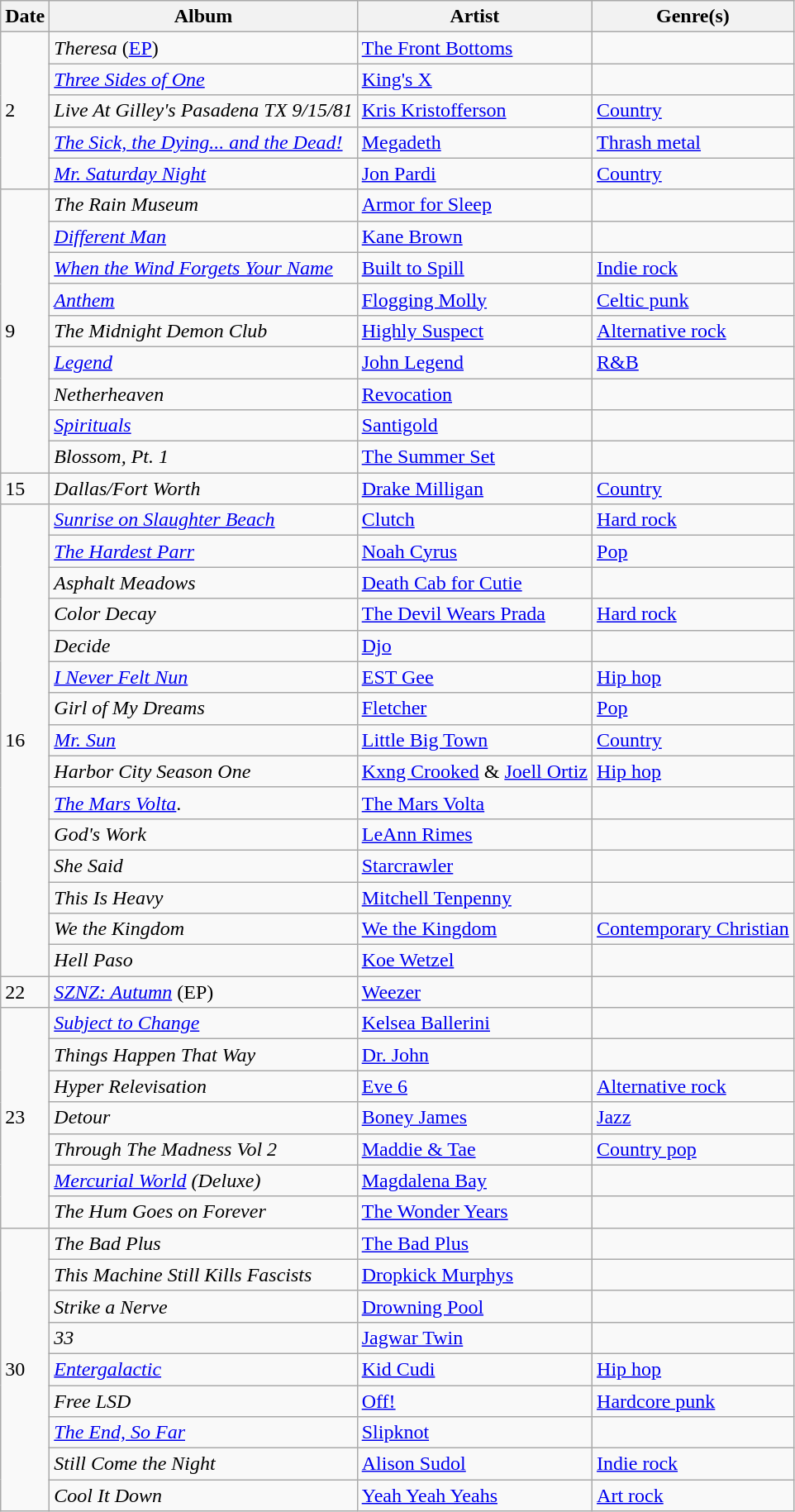<table class="wikitable">
<tr>
<th>Date</th>
<th>Album</th>
<th>Artist</th>
<th>Genre(s)</th>
</tr>
<tr>
<td rowspan="5">2</td>
<td><em>Theresa</em> (<a href='#'>EP</a>)</td>
<td><a href='#'>The Front Bottoms</a></td>
<td></td>
</tr>
<tr>
<td><em><a href='#'>Three Sides of One</a></em></td>
<td><a href='#'>King's X</a></td>
<td></td>
</tr>
<tr>
<td><em>Live At Gilley's Pasadena TX 9/15/81</em></td>
<td><a href='#'>Kris Kristofferson</a></td>
<td><a href='#'>Country</a></td>
</tr>
<tr>
<td><em><a href='#'>The Sick, the Dying... and the Dead!</a></em></td>
<td><a href='#'>Megadeth</a></td>
<td><a href='#'>Thrash metal</a></td>
</tr>
<tr>
<td><em><a href='#'>Mr. Saturday Night</a></em></td>
<td><a href='#'>Jon Pardi</a></td>
<td><a href='#'>Country</a></td>
</tr>
<tr>
<td rowspan="9">9</td>
<td><em>The Rain Museum</em></td>
<td><a href='#'>Armor for Sleep</a></td>
<td></td>
</tr>
<tr>
<td><em><a href='#'>Different Man</a></em></td>
<td><a href='#'>Kane Brown</a></td>
<td></td>
</tr>
<tr>
<td><em><a href='#'>When the Wind Forgets Your Name</a></em></td>
<td><a href='#'>Built to Spill</a></td>
<td><a href='#'>Indie rock</a></td>
</tr>
<tr>
<td><em><a href='#'>Anthem</a></em></td>
<td><a href='#'>Flogging Molly</a></td>
<td><a href='#'>Celtic punk</a></td>
</tr>
<tr>
<td><em>The Midnight Demon Club</em></td>
<td><a href='#'>Highly Suspect</a></td>
<td><a href='#'>Alternative rock</a></td>
</tr>
<tr>
<td><em><a href='#'>Legend</a></em></td>
<td><a href='#'>John Legend</a></td>
<td><a href='#'>R&B</a></td>
</tr>
<tr>
<td><em>Netherheaven</em></td>
<td><a href='#'>Revocation</a></td>
<td></td>
</tr>
<tr>
<td><em><a href='#'>Spirituals</a></em></td>
<td><a href='#'>Santigold</a></td>
<td></td>
</tr>
<tr>
<td><em>Blossom, Pt. 1</em></td>
<td><a href='#'>The Summer Set</a></td>
<td></td>
</tr>
<tr>
<td>15</td>
<td><em>Dallas/Fort Worth</em></td>
<td><a href='#'>Drake Milligan</a></td>
<td><a href='#'>Country</a></td>
</tr>
<tr>
<td rowspan="15">16</td>
<td><em><a href='#'>Sunrise on Slaughter Beach</a></em></td>
<td><a href='#'>Clutch</a></td>
<td><a href='#'>Hard rock</a></td>
</tr>
<tr>
<td><em><a href='#'>The Hardest Parr</a></em></td>
<td><a href='#'>Noah Cyrus</a></td>
<td><a href='#'>Pop</a></td>
</tr>
<tr>
<td><em>Asphalt Meadows</em></td>
<td><a href='#'>Death Cab for Cutie</a></td>
<td></td>
</tr>
<tr>
<td><em>Color Decay</em></td>
<td><a href='#'>The Devil Wears Prada</a></td>
<td><a href='#'>Hard rock</a></td>
</tr>
<tr>
<td><em>Decide</em></td>
<td><a href='#'>Djo</a></td>
<td></td>
</tr>
<tr>
<td><em><a href='#'>I Never Felt Nun</a></em></td>
<td><a href='#'>EST Gee</a></td>
<td><a href='#'>Hip hop</a></td>
</tr>
<tr>
<td><em>Girl of My Dreams</em></td>
<td><a href='#'>Fletcher</a></td>
<td><a href='#'>Pop</a></td>
</tr>
<tr>
<td><em><a href='#'>Mr. Sun</a></em></td>
<td><a href='#'>Little Big Town</a></td>
<td><a href='#'>Country</a></td>
</tr>
<tr>
<td><em>Harbor City Season One</em></td>
<td><a href='#'>Kxng Crooked</a> & <a href='#'>Joell Ortiz</a></td>
<td><a href='#'>Hip hop</a></td>
</tr>
<tr>
<td><em><a href='#'>The Mars Volta</a></em>.</td>
<td><a href='#'>The Mars Volta</a></td>
<td></td>
</tr>
<tr>
<td><em>God's Work</em></td>
<td><a href='#'>LeAnn Rimes</a></td>
<td></td>
</tr>
<tr>
<td><em>She Said</em></td>
<td><a href='#'>Starcrawler</a></td>
<td></td>
</tr>
<tr>
<td><em>This Is Heavy</em></td>
<td><a href='#'>Mitchell Tenpenny</a></td>
<td></td>
</tr>
<tr>
<td><em>We the Kingdom</em></td>
<td><a href='#'>We the Kingdom</a></td>
<td><a href='#'>Contemporary Christian</a></td>
</tr>
<tr>
<td><em>Hell Paso</em></td>
<td><a href='#'>Koe Wetzel</a></td>
<td></td>
</tr>
<tr>
<td>22</td>
<td><em><a href='#'>SZNZ: Autumn</a></em> (EP)</td>
<td><a href='#'>Weezer</a></td>
<td></td>
</tr>
<tr>
<td rowspan="7">23</td>
<td><em><a href='#'>Subject to Change</a></em></td>
<td><a href='#'>Kelsea Ballerini</a></td>
<td></td>
</tr>
<tr>
<td><em>Things Happen That Way</em></td>
<td><a href='#'>Dr. John</a></td>
<td></td>
</tr>
<tr>
<td><em>Hyper Relevisation</em></td>
<td><a href='#'>Eve 6</a></td>
<td><a href='#'>Alternative rock</a></td>
</tr>
<tr>
<td><em>Detour</em></td>
<td><a href='#'>Boney James</a></td>
<td><a href='#'>Jazz</a></td>
</tr>
<tr>
<td><em>Through The Madness Vol 2</em></td>
<td><a href='#'>Maddie & Tae</a></td>
<td><a href='#'>Country pop</a></td>
</tr>
<tr>
<td><em><a href='#'>Mercurial World</a> (Deluxe)</em></td>
<td><a href='#'>Magdalena Bay</a></td>
<td></td>
</tr>
<tr>
<td><em>The Hum Goes on Forever</em></td>
<td><a href='#'>The Wonder Years</a></td>
<td></td>
</tr>
<tr>
<td rowspan="9">30</td>
<td><em>The Bad Plus</em></td>
<td><a href='#'>The Bad Plus</a></td>
<td></td>
</tr>
<tr>
<td><em>This Machine Still Kills Fascists</em></td>
<td><a href='#'>Dropkick Murphys</a></td>
<td></td>
</tr>
<tr>
<td><em>Strike a Nerve</em></td>
<td><a href='#'>Drowning Pool</a></td>
<td></td>
</tr>
<tr>
<td><em>33</em></td>
<td><a href='#'>Jagwar Twin</a></td>
<td></td>
</tr>
<tr>
<td><em><a href='#'>Entergalactic</a></em></td>
<td><a href='#'>Kid Cudi</a></td>
<td><a href='#'>Hip hop</a></td>
</tr>
<tr>
<td><em>Free LSD</em></td>
<td><a href='#'>Off!</a></td>
<td><a href='#'>Hardcore punk</a></td>
</tr>
<tr>
<td><em><a href='#'>The End, So Far</a></em></td>
<td><a href='#'>Slipknot</a></td>
<td></td>
</tr>
<tr>
<td><em>Still Come the Night</em></td>
<td><a href='#'>Alison Sudol</a></td>
<td><a href='#'>Indie rock</a></td>
</tr>
<tr>
<td><em>Cool It Down</em></td>
<td><a href='#'>Yeah Yeah Yeahs</a></td>
<td><a href='#'>Art rock</a></td>
</tr>
</table>
